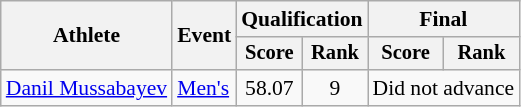<table class="wikitable" style="font-size:90%">
<tr>
<th rowspan="2">Athlete</th>
<th rowspan="2">Event</th>
<th colspan="2">Qualification</th>
<th colspan="2">Final</th>
</tr>
<tr style="font-size:95%">
<th>Score</th>
<th>Rank</th>
<th>Score</th>
<th>Rank</th>
</tr>
<tr align=center>
<td align=left><a href='#'>Danil Mussabayev</a></td>
<td align=left><a href='#'>Men's</a></td>
<td>58.07</td>
<td>9</td>
<td colspan="2" align="center">Did not advance</td>
</tr>
</table>
